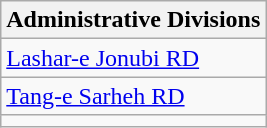<table class="wikitable">
<tr>
<th>Administrative Divisions</th>
</tr>
<tr>
<td><a href='#'>Lashar-e Jonubi RD</a></td>
</tr>
<tr>
<td><a href='#'>Tang-e Sarheh RD</a></td>
</tr>
<tr>
<td colspan=1></td>
</tr>
</table>
